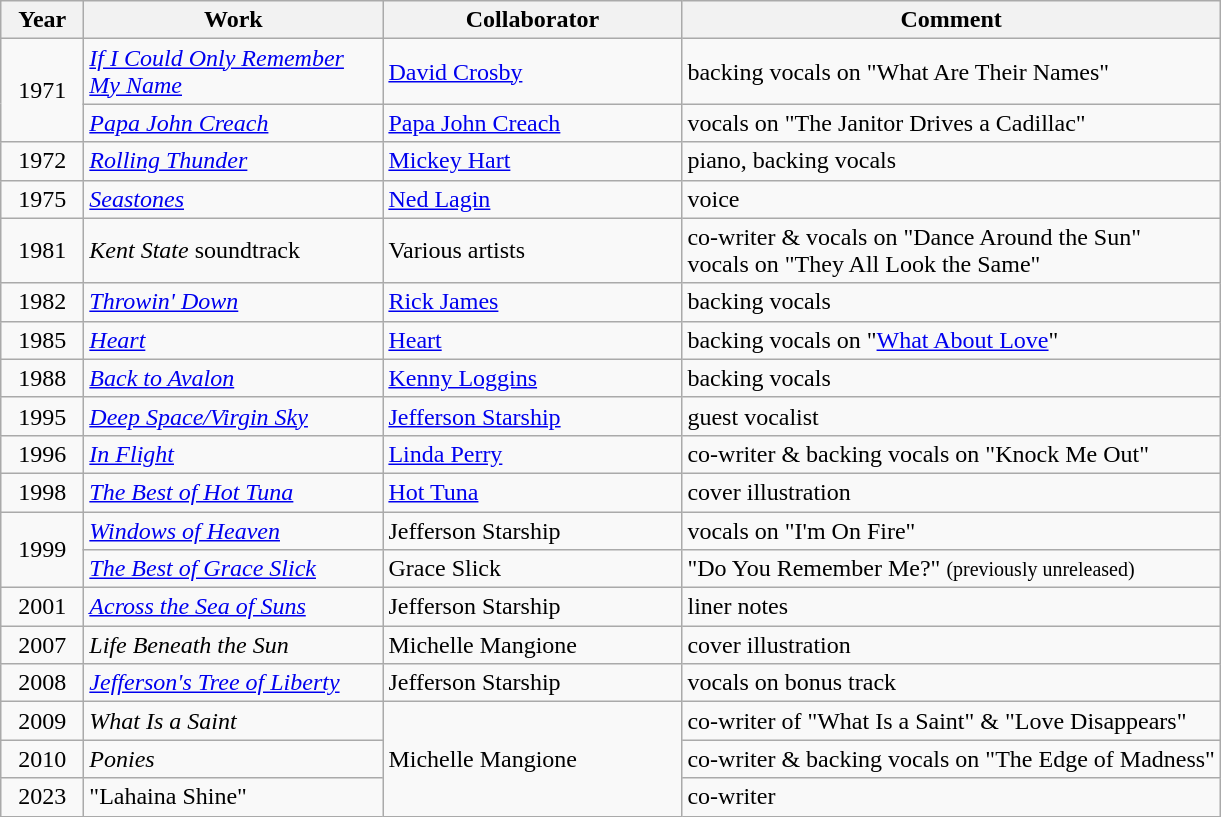<table class="wikitable sortable">
<tr>
<th style="width:3em">Year</th>
<th style="width:12em">Work</th>
<th style="width:12em">Collaborator</th>
<th class="unsortable">Comment</th>
</tr>
<tr>
<td rowspan="2" style="text-align:center;">1971</td>
<td><em><a href='#'>If I Could Only Remember My Name</a></em></td>
<td><a href='#'>David Crosby</a></td>
<td>backing vocals on "What Are Their Names"</td>
</tr>
<tr>
<td><em><a href='#'>Papa John Creach</a></em></td>
<td><a href='#'>Papa John Creach</a></td>
<td>vocals on "The Janitor Drives a Cadillac"</td>
</tr>
<tr>
<td style="text-align:center;">1972</td>
<td><em><a href='#'>Rolling Thunder</a></em></td>
<td><a href='#'>Mickey Hart</a></td>
<td>piano, backing vocals</td>
</tr>
<tr>
<td style="text-align:center;">1975</td>
<td><em><a href='#'>Seastones</a></em></td>
<td><a href='#'>Ned Lagin</a></td>
<td>voice</td>
</tr>
<tr>
<td style="text-align:center;">1981</td>
<td><em>Kent State</em> soundtrack</td>
<td>Various artists</td>
<td>co-writer & vocals on "Dance Around the Sun"<br>vocals on "They All Look the Same"</td>
</tr>
<tr>
<td style="text-align:center;">1982</td>
<td><em><a href='#'>Throwin' Down</a></em></td>
<td><a href='#'>Rick James</a></td>
<td>backing vocals</td>
</tr>
<tr>
<td style="text-align:center;">1985</td>
<td><em><a href='#'>Heart</a></em></td>
<td><a href='#'>Heart</a></td>
<td>backing vocals on "<a href='#'>What About Love</a>"</td>
</tr>
<tr>
<td style="text-align:center;">1988</td>
<td><em><a href='#'>Back to Avalon</a></em></td>
<td><a href='#'>Kenny Loggins</a></td>
<td>backing vocals</td>
</tr>
<tr>
<td style="text-align:center;">1995</td>
<td><em><a href='#'>Deep Space/Virgin Sky</a></em></td>
<td><a href='#'>Jefferson Starship</a></td>
<td>guest vocalist</td>
</tr>
<tr>
<td style="text-align:center;">1996</td>
<td><em><a href='#'>In Flight</a></em></td>
<td><a href='#'>Linda Perry</a></td>
<td>co-writer & backing vocals on "Knock Me Out"</td>
</tr>
<tr>
<td style="text-align:center;">1998</td>
<td><em><a href='#'>The Best of Hot Tuna</a></em></td>
<td><a href='#'>Hot Tuna</a></td>
<td>cover illustration</td>
</tr>
<tr>
<td style="text-align:center;" rowspan="2">1999</td>
<td><em><a href='#'>Windows of Heaven</a></em></td>
<td>Jefferson Starship</td>
<td>vocals on "I'm On Fire"</td>
</tr>
<tr>
<td><em><a href='#'>The Best of Grace Slick</a></em></td>
<td>Grace Slick</td>
<td>"Do You Remember Me?" <small>(previously unreleased)</small></td>
</tr>
<tr>
<td style="text-align:center;">2001</td>
<td><em><a href='#'>Across the Sea of Suns</a></em></td>
<td>Jefferson Starship</td>
<td>liner notes</td>
</tr>
<tr>
<td style="text-align:center;">2007</td>
<td><em>Life Beneath the Sun</em></td>
<td>Michelle Mangione</td>
<td>cover illustration</td>
</tr>
<tr>
<td style="text-align:center;">2008</td>
<td><em><a href='#'>Jefferson's Tree of Liberty</a></em></td>
<td>Jefferson Starship</td>
<td>vocals on bonus track</td>
</tr>
<tr>
<td style="text-align:center;">2009</td>
<td><em>What Is a Saint</em></td>
<td rowspan="3">Michelle Mangione</td>
<td>co-writer of "What Is a Saint" & "Love Disappears"</td>
</tr>
<tr>
<td style="text-align:center;">2010</td>
<td><em>Ponies</em></td>
<td>co-writer & backing vocals on "The Edge of Madness"</td>
</tr>
<tr>
<td style="text-align:center;">2023</td>
<td>"Lahaina Shine"</td>
<td>co-writer</td>
</tr>
</table>
